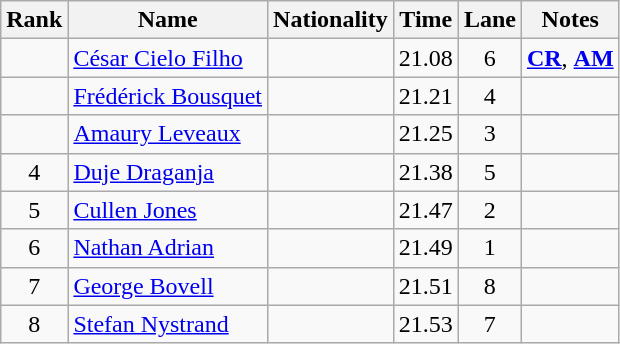<table class="wikitable sortable" style="text-align:center">
<tr>
<th>Rank</th>
<th>Name</th>
<th>Nationality</th>
<th>Time</th>
<th>Lane</th>
<th>Notes</th>
</tr>
<tr>
<td></td>
<td align=left><a href='#'>César Cielo Filho</a></td>
<td align=left></td>
<td>21.08</td>
<td>6</td>
<td><strong><a href='#'>CR</a></strong>, <strong><a href='#'>AM</a></strong></td>
</tr>
<tr>
<td></td>
<td align=left><a href='#'>Frédérick Bousquet</a></td>
<td align=left></td>
<td>21.21</td>
<td>4</td>
<td></td>
</tr>
<tr>
<td></td>
<td align=left><a href='#'>Amaury Leveaux</a></td>
<td align=left></td>
<td>21.25</td>
<td>3</td>
<td></td>
</tr>
<tr>
<td>4</td>
<td align=left><a href='#'>Duje Draganja</a></td>
<td align=left></td>
<td>21.38</td>
<td>5</td>
<td></td>
</tr>
<tr>
<td>5</td>
<td align=left><a href='#'>Cullen Jones</a></td>
<td align=left></td>
<td>21.47</td>
<td>2</td>
<td></td>
</tr>
<tr>
<td>6</td>
<td align=left><a href='#'>Nathan Adrian</a></td>
<td align=left></td>
<td>21.49</td>
<td>1</td>
<td></td>
</tr>
<tr>
<td>7</td>
<td align=left><a href='#'>George Bovell</a></td>
<td align=left></td>
<td>21.51</td>
<td>8</td>
<td></td>
</tr>
<tr>
<td>8</td>
<td align=left><a href='#'>Stefan Nystrand</a></td>
<td align=left></td>
<td>21.53</td>
<td>7</td>
<td></td>
</tr>
</table>
